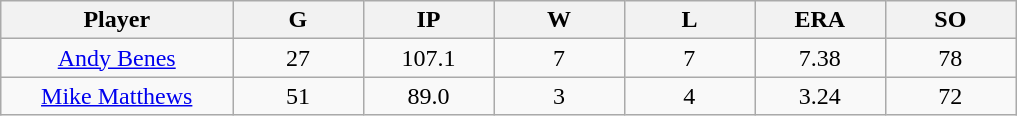<table class="wikitable sortable">
<tr>
<th bgcolor="#DDDDFF" width="16%">Player</th>
<th bgcolor="#DDDDFF" width="9%">G</th>
<th bgcolor="#DDDDFF" width="9%">IP</th>
<th bgcolor="#DDDDFF" width="9%">W</th>
<th bgcolor="#DDDDFF" width="9%">L</th>
<th bgcolor="#DDDDFF" width="9%">ERA</th>
<th bgcolor="#DDDDFF" width="9%">SO</th>
</tr>
<tr align="center">
<td><a href='#'>Andy Benes</a></td>
<td>27</td>
<td>107.1</td>
<td>7</td>
<td>7</td>
<td>7.38</td>
<td>78</td>
</tr>
<tr align="center">
<td><a href='#'>Mike Matthews</a></td>
<td>51</td>
<td>89.0</td>
<td>3</td>
<td>4</td>
<td>3.24</td>
<td>72</td>
</tr>
</table>
